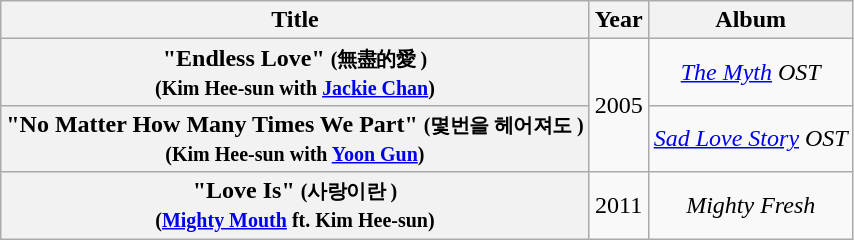<table class="wikitable plainrowheaders" style="text-align:center;">
<tr>
<th>Title</th>
<th>Year</th>
<th>Album</th>
</tr>
<tr>
<th scope=row>"Endless Love" <small>(無盡的愛 )</small><br><small>(Kim Hee-sun with <a href='#'>Jackie Chan</a>)</small></th>
<td rowspan=2>2005</td>
<td><em><a href='#'>The Myth</a> OST</em></td>
</tr>
<tr>
<th scope=row>"No Matter How Many Times We Part" <small>(몇번을 헤어져도 )</small><br><small>(Kim Hee-sun with <a href='#'>Yoon Gun</a>)</small></th>
<td><em><a href='#'>Sad Love Story</a> OST</em></td>
</tr>
<tr>
<th scope=row>"Love Is" <small>(사랑이란 )</small><br><small>(<a href='#'>Mighty Mouth</a> ft. Kim Hee-sun)</small></th>
<td>2011</td>
<td><em>Mighty Fresh</em></td>
</tr>
</table>
